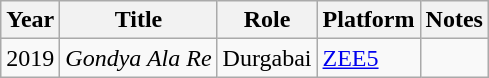<table class="wikitable">
<tr>
<th>Year</th>
<th>Title</th>
<th>Role</th>
<th>Platform</th>
<th>Notes</th>
</tr>
<tr>
<td>2019</td>
<td><em>Gondya Ala Re</em></td>
<td>Durgabai</td>
<td><a href='#'>ZEE5</a></td>
<td></td>
</tr>
</table>
